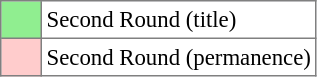<table bgcolor="#f7f8ff" cellpadding="3" cellspacing="0" border="1" style="font-size: 95%; border: gray solid 1px; border-collapse: collapse;text-align:center;">
<tr>
<td style="background: #90EE90;" width="20"></td>
<td bgcolor="#ffffff" align="left">Second Round (title)</td>
</tr>
<tr>
<td style="background: #FFCCCC;" width="20"></td>
<td bgcolor="#ffffff" align="left">Second Round (permanence)</td>
</tr>
</table>
